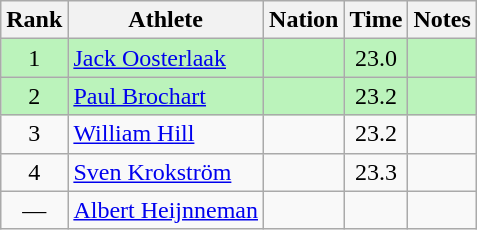<table class="wikitable sortable" style="text-align:center">
<tr>
<th>Rank</th>
<th>Athlete</th>
<th>Nation</th>
<th>Time</th>
<th>Notes</th>
</tr>
<tr bgcolor=bbf3bb>
<td>1</td>
<td align=left><a href='#'>Jack Oosterlaak</a></td>
<td align=left></td>
<td>23.0</td>
<td></td>
</tr>
<tr bgcolor=bbf3bb>
<td>2</td>
<td align=left><a href='#'>Paul Brochart</a></td>
<td align=left></td>
<td>23.2</td>
<td></td>
</tr>
<tr>
<td>3</td>
<td align=left><a href='#'>William Hill</a></td>
<td align=left></td>
<td>23.2</td>
<td></td>
</tr>
<tr>
<td>4</td>
<td align=left><a href='#'>Sven Krokström</a></td>
<td align=left></td>
<td>23.3</td>
<td></td>
</tr>
<tr>
<td>—</td>
<td align="left"><a href='#'>Albert Heijnneman</a></td>
<td align=left></td>
<td data-sort-value=30.0></td>
<td></td>
</tr>
</table>
